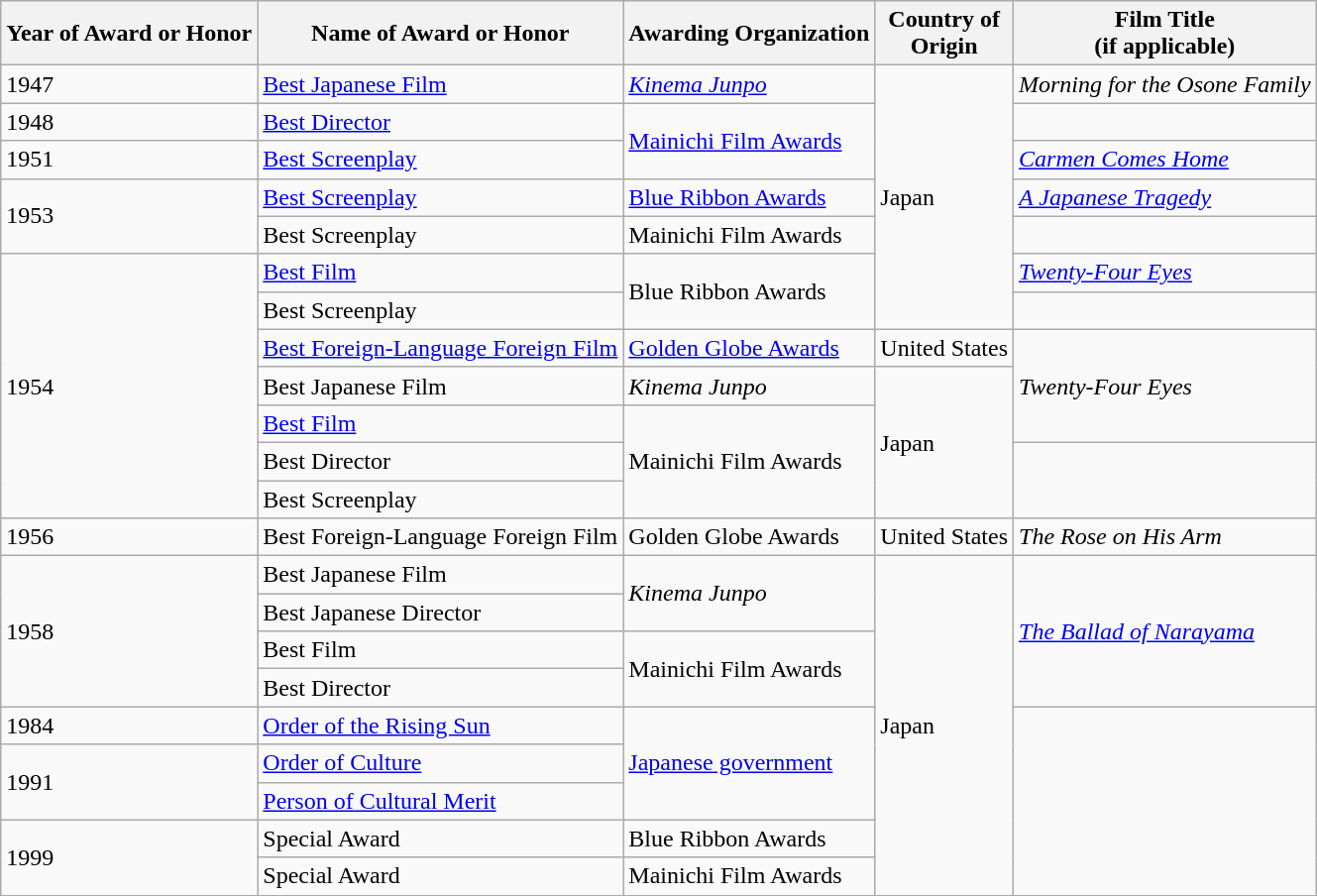<table class="wikitable sortable" border="1">
<tr>
<th>Year of Award or Honor</th>
<th>Name of Award or Honor</th>
<th>Awarding Organization</th>
<th>Country of <br>Origin</th>
<th>Film Title <br>(if applicable)</th>
</tr>
<tr>
<td>1947</td>
<td><a href='#'>Best Japanese Film</a></td>
<td><em><a href='#'>Kinema Junpo</a></em></td>
<td rowspan=7>Japan</td>
<td><em>Morning for the Osone Family</em></td>
</tr>
<tr>
<td>1948</td>
<td><a href='#'>Best Director</a></td>
<td rowspan=2><a href='#'>Mainichi Film Awards</a></td>
<td></td>
</tr>
<tr>
<td>1951</td>
<td><a href='#'>Best Screenplay</a></td>
<td><em><a href='#'>Carmen Comes Home</a></em></td>
</tr>
<tr>
<td rowspan=2>1953</td>
<td><a href='#'>Best Screenplay</a></td>
<td><a href='#'>Blue Ribbon Awards</a></td>
<td><em><a href='#'>A Japanese Tragedy</a></em></td>
</tr>
<tr>
<td>Best Screenplay</td>
<td>Mainichi Film Awards</td>
<td></td>
</tr>
<tr>
<td rowspan=7>1954</td>
<td><a href='#'>Best Film</a></td>
<td rowspan=2>Blue Ribbon Awards</td>
<td><em><a href='#'>Twenty-Four Eyes</a></em></td>
</tr>
<tr>
<td>Best Screenplay</td>
<td></td>
</tr>
<tr>
<td><a href='#'>Best Foreign-Language Foreign Film</a></td>
<td><a href='#'>Golden Globe Awards</a></td>
<td>United States</td>
<td rowspan=3><em>Twenty-Four Eyes</em></td>
</tr>
<tr>
<td>Best Japanese Film</td>
<td><em>Kinema Junpo</em></td>
<td rowspan=4>Japan</td>
</tr>
<tr>
<td><a href='#'>Best Film</a></td>
<td rowspan=3>Mainichi Film Awards</td>
</tr>
<tr>
<td>Best Director</td>
<td rowspan=2></td>
</tr>
<tr>
<td>Best Screenplay</td>
</tr>
<tr>
<td>1956</td>
<td>Best Foreign-Language Foreign Film</td>
<td>Golden Globe Awards</td>
<td>United States</td>
<td><em>The Rose on His Arm</em></td>
</tr>
<tr>
<td rowspan=4>1958</td>
<td>Best Japanese Film</td>
<td rowspan=2><em>Kinema Junpo</em></td>
<td rowspan=9>Japan</td>
<td rowspan=4><em><a href='#'>The Ballad of Narayama</a></em></td>
</tr>
<tr>
<td>Best Japanese Director</td>
</tr>
<tr>
<td>Best Film</td>
<td rowspan=2>Mainichi Film Awards</td>
</tr>
<tr>
<td>Best Director</td>
</tr>
<tr>
<td>1984</td>
<td><a href='#'>Order of the Rising Sun</a></td>
<td rowspan=3><a href='#'>Japanese government</a></td>
</tr>
<tr>
<td rowspan=2>1991</td>
<td><a href='#'>Order of Culture</a></td>
</tr>
<tr>
<td><a href='#'>Person of Cultural Merit</a></td>
</tr>
<tr>
<td rowspan=2>1999</td>
<td>Special Award</td>
<td>Blue Ribbon Awards</td>
</tr>
<tr>
<td>Special Award</td>
<td>Mainichi Film Awards</td>
</tr>
<tr>
</tr>
</table>
